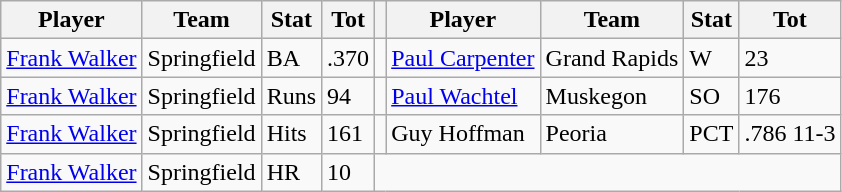<table class="wikitable">
<tr>
<th>Player</th>
<th>Team</th>
<th>Stat</th>
<th>Tot</th>
<th></th>
<th>Player</th>
<th>Team</th>
<th>Stat</th>
<th>Tot</th>
</tr>
<tr>
<td><a href='#'>Frank Walker</a></td>
<td>Springfield</td>
<td>BA</td>
<td>.370</td>
<td></td>
<td><a href='#'>Paul Carpenter</a></td>
<td>Grand Rapids</td>
<td>W</td>
<td>23</td>
</tr>
<tr>
<td><a href='#'>Frank Walker</a></td>
<td>Springfield</td>
<td>Runs</td>
<td>94</td>
<td></td>
<td><a href='#'>Paul Wachtel</a></td>
<td>Muskegon</td>
<td>SO</td>
<td>176</td>
</tr>
<tr>
<td><a href='#'>Frank Walker</a></td>
<td>Springfield</td>
<td>Hits</td>
<td>161</td>
<td></td>
<td>Guy Hoffman</td>
<td>Peoria</td>
<td>PCT</td>
<td>.786 11-3</td>
</tr>
<tr>
<td><a href='#'>Frank Walker</a></td>
<td>Springfield</td>
<td>HR</td>
<td>10</td>
</tr>
</table>
